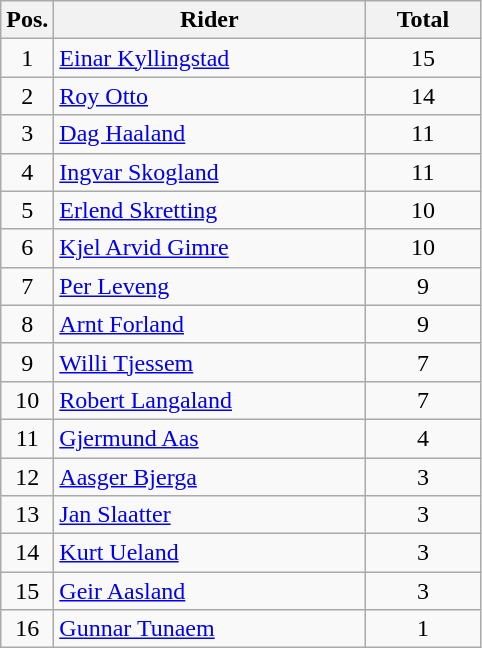<table class=wikitable>
<tr>
<th width=25px>Pos.</th>
<th width=200px>Rider</th>
<th width=70px>Total</th>
</tr>
<tr align=center >
<td>1</td>
<td align=left><a href='#'>Einar Kyllingstad</a></td>
<td>15</td>
</tr>
<tr align=center>
<td>2</td>
<td align=left><a href='#'>Roy Otto</a></td>
<td>14</td>
</tr>
<tr align=center>
<td>3</td>
<td align=left><a href='#'>Dag Haaland</a></td>
<td>11</td>
</tr>
<tr align=center>
<td>4</td>
<td align=left><a href='#'>Ingvar Skogland</a></td>
<td>11</td>
</tr>
<tr align=center>
<td>5</td>
<td align=left><a href='#'>Erlend Skretting</a></td>
<td>10</td>
</tr>
<tr align=center>
<td>6</td>
<td align=left><a href='#'>Kjel Arvid Gimre</a></td>
<td>10</td>
</tr>
<tr align=center>
<td>7</td>
<td align=left><a href='#'>Per Leveng</a></td>
<td>9</td>
</tr>
<tr align=center>
<td>8</td>
<td align=left><a href='#'>Arnt Forland</a></td>
<td>9</td>
</tr>
<tr align=center>
<td>9</td>
<td align=left><a href='#'>Willi Tjessem</a></td>
<td>7</td>
</tr>
<tr align=center>
<td>10</td>
<td align=left><a href='#'>Robert Langaland</a></td>
<td>7</td>
</tr>
<tr align=center>
<td>11</td>
<td align=left><a href='#'>Gjermund Aas</a></td>
<td>4</td>
</tr>
<tr align=center>
<td>12</td>
<td align=left><a href='#'>Aasger Bjerga</a></td>
<td>3</td>
</tr>
<tr align=center>
<td>13</td>
<td align=left><a href='#'>Jan Slaatter</a></td>
<td>3</td>
</tr>
<tr align=center>
<td>14</td>
<td align=left><a href='#'>Kurt Ueland</a></td>
<td>3</td>
</tr>
<tr align=center>
<td>15</td>
<td align=left><a href='#'>Geir Aasland</a></td>
<td>3</td>
</tr>
<tr align=center>
<td>16</td>
<td align=left><a href='#'>Gunnar Tunaem</a></td>
<td>1</td>
</tr>
</table>
